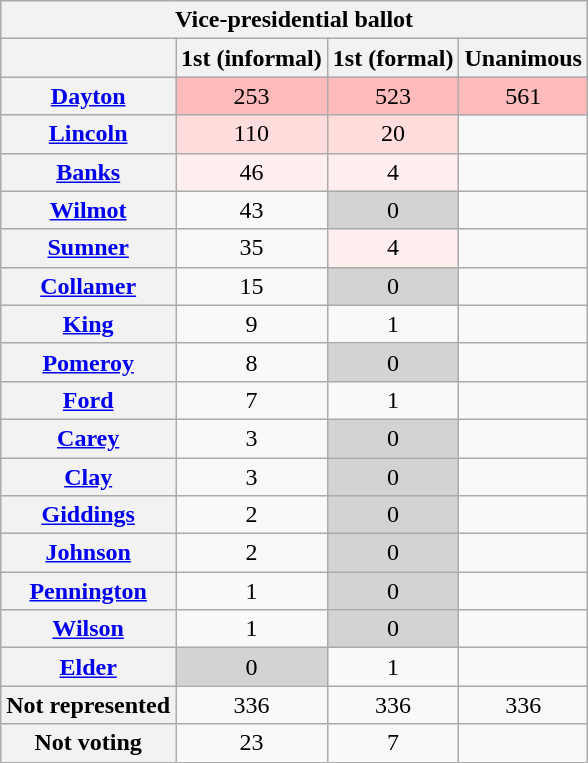<table class="wikitable sortable" style="text-align:center">
<tr>
<th colspan="4"><strong>Vice-presidential ballot</strong></th>
</tr>
<tr>
<th></th>
<th>1st (informal)</th>
<th>1st (formal)</th>
<th>Unanimous</th>
</tr>
<tr>
<th><a href='#'>Dayton</a></th>
<td style="background:#fbb;">253</td>
<td style="background:#fbb;">523</td>
<td style="background:#fbb;">561</td>
</tr>
<tr>
<th><a href='#'>Lincoln</a></th>
<td style="background:#fdd;">110</td>
<td style="background:#fdd;">20</td>
<td></td>
</tr>
<tr>
<th><a href='#'>Banks</a></th>
<td style="background:#fee;">46</td>
<td style="background:#fee;">4</td>
<td></td>
</tr>
<tr>
<th><a href='#'>Wilmot</a></th>
<td>43</td>
<td style="background:#d3d3d3">0</td>
<td></td>
</tr>
<tr>
<th><a href='#'>Sumner</a></th>
<td>35</td>
<td style="background:#fee;">4</td>
<td></td>
</tr>
<tr>
<th><a href='#'>Collamer</a></th>
<td>15</td>
<td style="background:#d3d3d3">0</td>
<td></td>
</tr>
<tr>
<th><a href='#'>King</a></th>
<td>9</td>
<td>1</td>
<td></td>
</tr>
<tr>
<th><a href='#'>Pomeroy</a></th>
<td>8</td>
<td style="background:#d3d3d3">0</td>
<td></td>
</tr>
<tr>
<th><a href='#'>Ford</a></th>
<td>7</td>
<td>1</td>
<td></td>
</tr>
<tr>
<th><a href='#'>Carey</a></th>
<td>3</td>
<td style="background:#d3d3d3">0</td>
<td></td>
</tr>
<tr>
<th><a href='#'>Clay</a></th>
<td>3</td>
<td style="background:#d3d3d3">0</td>
<td></td>
</tr>
<tr>
<th><a href='#'>Giddings</a></th>
<td>2</td>
<td style="background:#d3d3d3">0</td>
<td></td>
</tr>
<tr>
<th><a href='#'>Johnson</a></th>
<td>2</td>
<td style="background:#d3d3d3">0</td>
<td></td>
</tr>
<tr>
<th><a href='#'>Pennington</a></th>
<td>1</td>
<td style="background:#d3d3d3">0</td>
<td></td>
</tr>
<tr>
<th><a href='#'>Wilson</a></th>
<td>1</td>
<td style="background:#d3d3d3">0</td>
<td></td>
</tr>
<tr>
<th><a href='#'>Elder</a></th>
<td style="background:#d3d3d3">0</td>
<td>1</td>
<td></td>
</tr>
<tr>
<th>Not represented</th>
<td>336</td>
<td>336</td>
<td>336</td>
</tr>
<tr>
<th>Not voting</th>
<td>23</td>
<td>7</td>
<td></td>
</tr>
</table>
